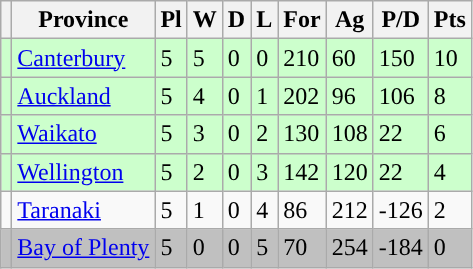<table class="wikitable sortable">
<tr>
<th></th>
<th>Province</th>
<th>Pl</th>
<th>W</th>
<th>D</th>
<th>L</th>
<th>For</th>
<th>Ag</th>
<th>P/D</th>
<th>Pts</th>
</tr>
<tr style="background: #ccffcc;">
<td></td>
<td><a href='#'>Canterbury</a></td>
<td>5</td>
<td>5</td>
<td>0</td>
<td>0</td>
<td>210</td>
<td>60</td>
<td>150</td>
<td>10</td>
</tr>
<tr style="background:#ccffcc;">
<td></td>
<td><a href='#'>Auckland</a></td>
<td>5</td>
<td>4</td>
<td>0</td>
<td>1</td>
<td>202</td>
<td>96</td>
<td>106</td>
<td>8</td>
</tr>
<tr style="background: #ccffcc;">
<td></td>
<td><a href='#'>Waikato</a></td>
<td>5</td>
<td>3</td>
<td>0</td>
<td>2</td>
<td>130</td>
<td>108</td>
<td>22</td>
<td>6</td>
</tr>
<tr style="background: #ccffcc;">
<td></td>
<td><a href='#'>Wellington</a></td>
<td>5</td>
<td>2</td>
<td>0</td>
<td>3</td>
<td>142</td>
<td>120</td>
<td>22</td>
<td>4</td>
</tr>
<tr style="background:">
<td></td>
<td><a href='#'>Taranaki</a></td>
<td>5</td>
<td>1</td>
<td>0</td>
<td>4</td>
<td>86</td>
<td>212</td>
<td>-126</td>
<td>2</td>
</tr>
<tr style="background: silver">
<td></td>
<td><a href='#'>Bay of Plenty</a></td>
<td>5</td>
<td>0</td>
<td>0</td>
<td>5</td>
<td>70</td>
<td>254</td>
<td>-184</td>
<td>0</td>
</tr>
</table>
